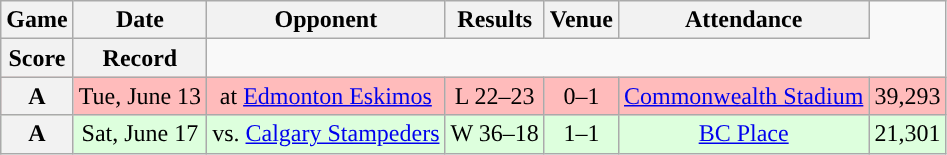<table class="wikitable" style="text-align:center">
<tr>
<th>Game</th>
<th>Date</th>
<th>Opponent</th>
<th>Results</th>
<th>Venue</th>
<th>Attendance</th>
</tr>
<tr>
<th>Score</th>
<th>Record</th>
</tr>
<tr style="background:#ffbbbb">
<th>A</th>
<td>Tue, June 13</td>
<td>at <a href='#'>Edmonton Eskimos</a></td>
<td>L 22–23</td>
<td>0–1</td>
<td><a href='#'>Commonwealth Stadium</a></td>
<td>39,293</td>
</tr>
<tr style="background:#ddffdd">
<th>A</th>
<td>Sat, June 17</td>
<td>vs. <a href='#'>Calgary Stampeders</a></td>
<td>W 36–18</td>
<td>1–1</td>
<td><a href='#'>BC Place</a></td>
<td>21,301</td>
</tr>
</table>
